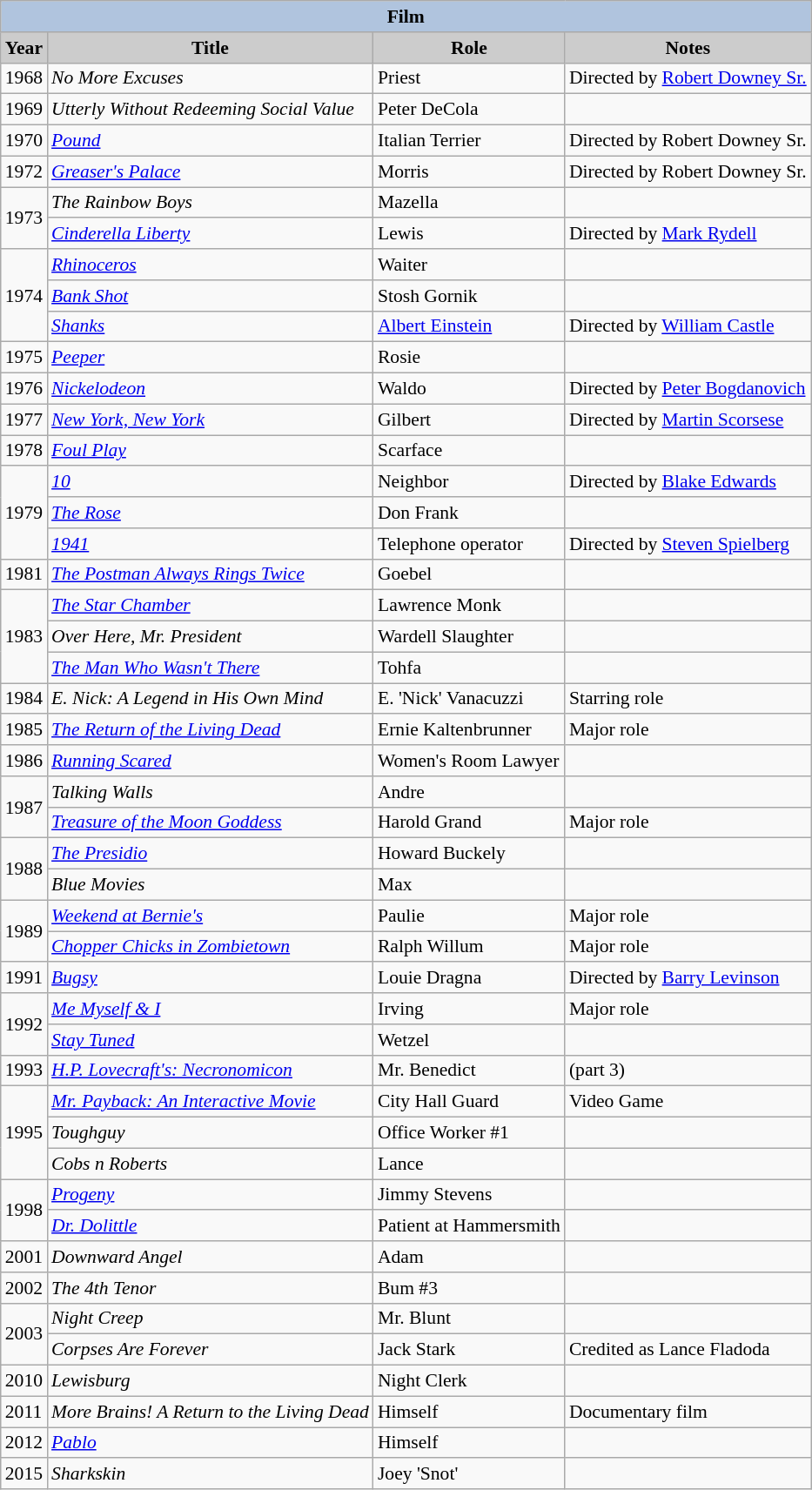<table class="wikitable" style="font-size:90%">
<tr style="text-align:center;">
<th colspan=4 style="background:#B0C4DE;">Film</th>
</tr>
<tr style="text-align:center;">
<th style="background:#ccc;">Year</th>
<th style="background:#ccc;">Title</th>
<th style="background:#ccc;">Role</th>
<th style="background:#ccc;">Notes</th>
</tr>
<tr>
<td>1968</td>
<td><em>No More Excuses</em></td>
<td>Priest</td>
<td>Directed by <a href='#'>Robert Downey Sr.</a></td>
</tr>
<tr>
<td>1969</td>
<td><em>Utterly Without Redeeming Social Value</em></td>
<td>Peter DeCola</td>
<td></td>
</tr>
<tr>
<td>1970</td>
<td><em><a href='#'>Pound</a></em></td>
<td>Italian Terrier</td>
<td>Directed by Robert Downey Sr.</td>
</tr>
<tr>
<td>1972</td>
<td><em><a href='#'>Greaser's Palace</a></em></td>
<td>Morris</td>
<td>Directed by Robert Downey Sr.</td>
</tr>
<tr>
<td rowspan=2>1973</td>
<td><em>The Rainbow Boys</em></td>
<td>Mazella</td>
<td></td>
</tr>
<tr>
<td><em><a href='#'>Cinderella Liberty</a></em></td>
<td>Lewis</td>
<td>Directed by <a href='#'>Mark Rydell</a></td>
</tr>
<tr>
<td rowspan=3>1974</td>
<td><em><a href='#'>Rhinoceros</a></em></td>
<td>Waiter</td>
<td></td>
</tr>
<tr>
<td><em><a href='#'>Bank Shot</a></em></td>
<td>Stosh Gornik</td>
<td></td>
</tr>
<tr>
<td><em><a href='#'>Shanks</a></em></td>
<td><a href='#'>Albert Einstein</a></td>
<td>Directed by <a href='#'>William Castle</a></td>
</tr>
<tr>
<td>1975</td>
<td><em><a href='#'>Peeper</a></em></td>
<td>Rosie</td>
<td></td>
</tr>
<tr>
<td>1976</td>
<td><em><a href='#'>Nickelodeon</a></em></td>
<td>Waldo</td>
<td>Directed by <a href='#'>Peter Bogdanovich</a></td>
</tr>
<tr>
<td>1977</td>
<td><em><a href='#'>New York, New York</a></em></td>
<td>Gilbert</td>
<td>Directed by <a href='#'>Martin Scorsese</a></td>
</tr>
<tr>
<td>1978</td>
<td><em><a href='#'>Foul Play</a></em></td>
<td>Scarface</td>
<td></td>
</tr>
<tr>
<td rowspan=3>1979</td>
<td><em><a href='#'>10</a></em></td>
<td>Neighbor</td>
<td>Directed by <a href='#'>Blake Edwards</a></td>
</tr>
<tr>
<td><em><a href='#'>The Rose</a></em></td>
<td>Don Frank</td>
<td></td>
</tr>
<tr>
<td><em><a href='#'>1941</a></em></td>
<td>Telephone operator</td>
<td>Directed by <a href='#'>Steven Spielberg</a></td>
</tr>
<tr>
<td>1981</td>
<td><em><a href='#'>The Postman Always Rings Twice</a></em></td>
<td>Goebel</td>
<td></td>
</tr>
<tr>
<td rowspan=3>1983</td>
<td><em><a href='#'>The Star Chamber</a></em></td>
<td>Lawrence Monk</td>
<td></td>
</tr>
<tr>
<td><em>Over Here, Mr. President</em></td>
<td>Wardell Slaughter</td>
<td></td>
</tr>
<tr>
<td><em><a href='#'>The Man Who Wasn't There</a></em></td>
<td>Tohfa</td>
<td></td>
</tr>
<tr>
<td>1984</td>
<td><em>E. Nick: A Legend in His Own Mind</em></td>
<td>E. 'Nick' Vanacuzzi</td>
<td>Starring role</td>
</tr>
<tr>
<td>1985</td>
<td><em><a href='#'>The Return of the Living Dead</a></em></td>
<td>Ernie Kaltenbrunner</td>
<td>Major role</td>
</tr>
<tr>
<td>1986</td>
<td><em><a href='#'>Running Scared</a></em></td>
<td>Women's Room Lawyer</td>
<td></td>
</tr>
<tr>
<td rowspan=2>1987</td>
<td><em>Talking Walls</em></td>
<td>Andre</td>
<td></td>
</tr>
<tr>
<td><em><a href='#'>Treasure of the Moon Goddess</a></em></td>
<td>Harold Grand</td>
<td>Major role</td>
</tr>
<tr>
<td rowspan=2>1988</td>
<td><em><a href='#'>The Presidio</a></em></td>
<td>Howard Buckely</td>
<td></td>
</tr>
<tr>
<td><em>Blue Movies</em></td>
<td>Max</td>
<td></td>
</tr>
<tr>
<td rowspan=2>1989</td>
<td><em><a href='#'>Weekend at Bernie's</a></em></td>
<td>Paulie</td>
<td>Major role</td>
</tr>
<tr>
<td><em><a href='#'>Chopper Chicks in Zombietown</a></em></td>
<td>Ralph Willum</td>
<td>Major role</td>
</tr>
<tr>
<td>1991</td>
<td><em><a href='#'>Bugsy</a></em></td>
<td>Louie Dragna</td>
<td>Directed by <a href='#'>Barry Levinson</a></td>
</tr>
<tr>
<td rowspan=2>1992</td>
<td><em><a href='#'>Me Myself & I</a></em></td>
<td>Irving</td>
<td>Major role</td>
</tr>
<tr>
<td><em><a href='#'>Stay Tuned</a></em></td>
<td>Wetzel</td>
<td></td>
</tr>
<tr>
<td>1993</td>
<td><em><a href='#'>H.P. Lovecraft's: Necronomicon</a></em></td>
<td>Mr. Benedict</td>
<td>(part 3)</td>
</tr>
<tr>
<td rowspan=3>1995</td>
<td><em><a href='#'>Mr. Payback: An Interactive Movie</a></em></td>
<td>City Hall Guard</td>
<td>Video Game</td>
</tr>
<tr>
<td><em>Toughguy</em></td>
<td>Office Worker #1</td>
<td></td>
</tr>
<tr>
<td><em>Cobs n Roberts</em></td>
<td>Lance</td>
<td></td>
</tr>
<tr>
<td rowspan=2>1998</td>
<td><em><a href='#'>Progeny</a></em></td>
<td>Jimmy Stevens</td>
<td></td>
</tr>
<tr>
<td><em><a href='#'>Dr. Dolittle</a></em></td>
<td>Patient at Hammersmith</td>
<td></td>
</tr>
<tr>
<td>2001</td>
<td><em>Downward Angel</em></td>
<td>Adam</td>
<td></td>
</tr>
<tr>
<td>2002</td>
<td><em>The 4th Tenor</em></td>
<td>Bum #3</td>
<td></td>
</tr>
<tr>
<td rowspan=2>2003</td>
<td><em>Night Creep</em></td>
<td>Mr. Blunt</td>
<td></td>
</tr>
<tr>
<td><em>Corpses Are Forever</em></td>
<td>Jack Stark</td>
<td>Credited as Lance Fladoda</td>
</tr>
<tr>
<td>2010</td>
<td><em>Lewisburg</em></td>
<td>Night Clerk</td>
<td></td>
</tr>
<tr>
<td>2011</td>
<td><em>More Brains! A Return to the Living Dead</em></td>
<td>Himself</td>
<td>Documentary film</td>
</tr>
<tr>
<td>2012</td>
<td><em><a href='#'>Pablo</a></em></td>
<td>Himself</td>
<td></td>
</tr>
<tr>
<td>2015</td>
<td><em>Sharkskin</em></td>
<td>Joey 'Snot'</td>
<td></td>
</tr>
</table>
